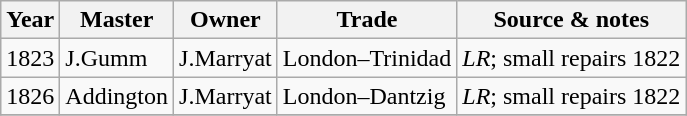<table class=" wikitable">
<tr>
<th>Year</th>
<th>Master</th>
<th>Owner</th>
<th>Trade</th>
<th>Source & notes</th>
</tr>
<tr>
<td>1823</td>
<td>J.Gumm</td>
<td>J.Marryat</td>
<td>London–Trinidad</td>
<td><em>LR</em>; small repairs 1822</td>
</tr>
<tr>
<td>1826</td>
<td>Addington</td>
<td>J.Marryat</td>
<td>London–Dantzig</td>
<td><em>LR</em>; small repairs 1822</td>
</tr>
<tr>
</tr>
</table>
